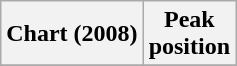<table class="wikitable plainrowheaders" style="text-align:center">
<tr>
<th scope="col">Chart (2008)</th>
<th scope="col">Peak<br>position</th>
</tr>
<tr>
</tr>
</table>
